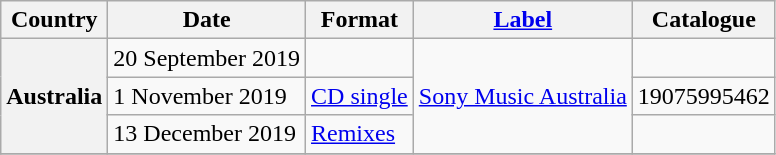<table class="wikitable plainrowheaders">
<tr>
<th scope="col">Country</th>
<th scope="col">Date</th>
<th scope="col">Format</th>
<th scope="col"><a href='#'>Label</a></th>
<th scope="col">Catalogue</th>
</tr>
<tr>
<th scope="row" rowspan="3">Australia</th>
<td>20 September 2019</td>
<td></td>
<td rowspan="3"><a href='#'>Sony Music Australia</a></td>
<td></td>
</tr>
<tr>
<td>1 November 2019</td>
<td><a href='#'>CD single</a></td>
<td>19075995462</td>
</tr>
<tr>
<td>13 December 2019</td>
<td><a href='#'>Remixes</a></td>
<td></td>
</tr>
<tr>
</tr>
</table>
